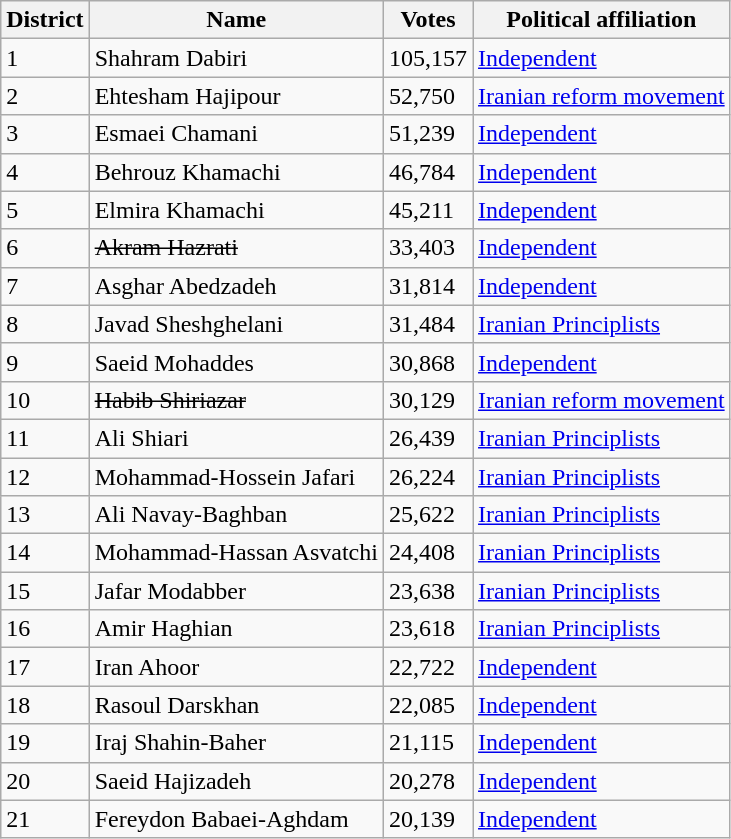<table class="wikitable">
<tr>
<th>District</th>
<th>Name</th>
<th>Votes</th>
<th>Political affiliation</th>
</tr>
<tr>
<td>1</td>
<td>Shahram Dabiri</td>
<td>105,157</td>
<td><a href='#'>Independent</a></td>
</tr>
<tr>
<td>2</td>
<td>Ehtesham Hajipour</td>
<td>52,750</td>
<td><a href='#'>Iranian reform movement</a></td>
</tr>
<tr>
<td>3</td>
<td>Esmaei Chamani</td>
<td>51,239</td>
<td><a href='#'>Independent</a></td>
</tr>
<tr>
<td>4</td>
<td>Behrouz Khamachi</td>
<td>46,784</td>
<td><a href='#'>Independent</a></td>
</tr>
<tr>
<td>5</td>
<td>Elmira Khamachi</td>
<td>45,211</td>
<td><a href='#'>Independent</a></td>
</tr>
<tr>
<td>6</td>
<td><s>Akram Hazrati</s></td>
<td>33,403</td>
<td><a href='#'>Independent</a></td>
</tr>
<tr>
<td>7</td>
<td>Asghar Abedzadeh</td>
<td>31,814</td>
<td><a href='#'>Independent</a></td>
</tr>
<tr>
<td>8</td>
<td>Javad Sheshghelani</td>
<td>31,484</td>
<td><a href='#'>Iranian Principlists</a></td>
</tr>
<tr>
<td>9</td>
<td>Saeid Mohaddes</td>
<td>30,868</td>
<td><a href='#'>Independent</a></td>
</tr>
<tr>
<td>10</td>
<td><s>Habib Shiriazar</s></td>
<td>30,129</td>
<td><a href='#'>Iranian reform movement</a></td>
</tr>
<tr>
<td>11</td>
<td>Ali Shiari</td>
<td>26,439</td>
<td><a href='#'>Iranian Principlists</a></td>
</tr>
<tr>
<td>12</td>
<td>Mohammad-Hossein Jafari</td>
<td>26,224</td>
<td><a href='#'>Iranian Principlists</a></td>
</tr>
<tr>
<td>13</td>
<td>Ali Navay-Baghban</td>
<td>25,622</td>
<td><a href='#'>Iranian Principlists</a></td>
</tr>
<tr>
<td>14</td>
<td>Mohammad-Hassan Asvatchi</td>
<td>24,408</td>
<td><a href='#'>Iranian Principlists</a></td>
</tr>
<tr>
<td>15</td>
<td>Jafar Modabber</td>
<td>23,638</td>
<td><a href='#'>Iranian Principlists</a></td>
</tr>
<tr>
<td>16</td>
<td>Amir Haghian</td>
<td>23,618</td>
<td><a href='#'>Iranian Principlists</a></td>
</tr>
<tr>
<td>17</td>
<td>Iran Ahoor</td>
<td>22,722</td>
<td><a href='#'>Independent</a></td>
</tr>
<tr>
<td>18</td>
<td>Rasoul Darskhan</td>
<td>22,085</td>
<td><a href='#'>Independent</a></td>
</tr>
<tr>
<td>19</td>
<td>Iraj Shahin-Baher</td>
<td>21,115</td>
<td><a href='#'>Independent</a></td>
</tr>
<tr>
<td>20</td>
<td>Saeid Hajizadeh</td>
<td>20,278</td>
<td><a href='#'>Independent</a></td>
</tr>
<tr>
<td>21</td>
<td>Fereydon Babaei-Aghdam</td>
<td>20,139</td>
<td><a href='#'>Independent</a></td>
</tr>
</table>
